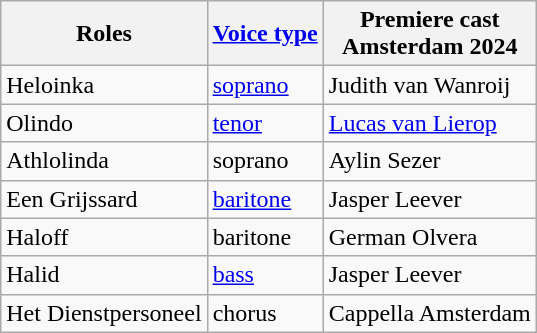<table class="wikitable">
<tr>
<th>Roles</th>
<th><a href='#'>Voice type</a></th>
<th>Premiere cast<br>Amsterdam 2024</th>
</tr>
<tr>
<td>Heloinka</td>
<td><a href='#'>soprano</a></td>
<td>Judith van Wanroij</td>
</tr>
<tr>
<td>Olindo</td>
<td><a href='#'>tenor</a></td>
<td><a href='#'>Lucas van Lierop</a></td>
</tr>
<tr>
<td>Athlolinda</td>
<td>soprano</td>
<td>Aylin Sezer</td>
</tr>
<tr>
<td>Een Grijssard</td>
<td><a href='#'>baritone</a></td>
<td>Jasper Leever</td>
</tr>
<tr>
<td>Haloff</td>
<td>baritone</td>
<td>German Olvera</td>
</tr>
<tr>
<td>Halid</td>
<td><a href='#'>bass</a></td>
<td>Jasper Leever</td>
</tr>
<tr>
<td>Het Dienstpersoneel</td>
<td>chorus</td>
<td>Cappella Amsterdam</td>
</tr>
</table>
